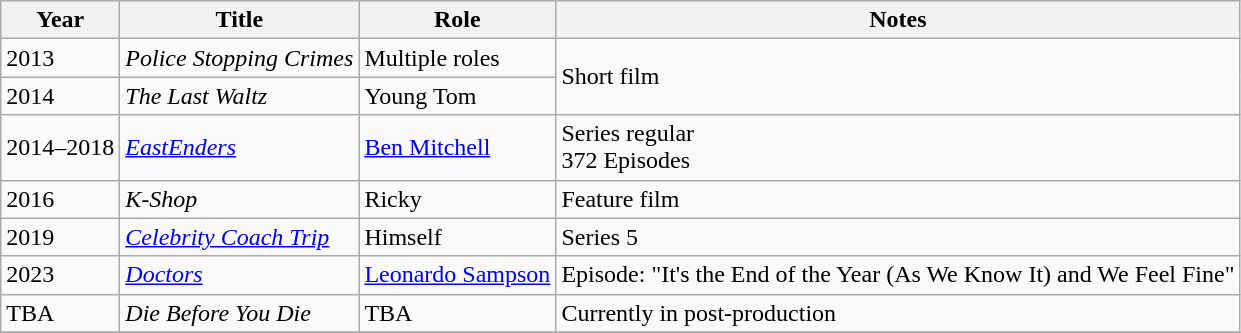<table class="wikitable">
<tr>
<th>Year</th>
<th>Title</th>
<th>Role</th>
<th>Notes</th>
</tr>
<tr>
<td>2013</td>
<td><em>Police Stopping Crimes</em></td>
<td>Multiple roles</td>
<td rowspan="2">Short film</td>
</tr>
<tr>
<td>2014</td>
<td><em>The Last Waltz</em></td>
<td>Young Tom</td>
</tr>
<tr>
<td>2014–2018</td>
<td><em><a href='#'>EastEnders</a></em></td>
<td><a href='#'>Ben Mitchell</a></td>
<td>Series regular<br>372 Episodes</td>
</tr>
<tr>
<td>2016</td>
<td><em>K-Shop</em></td>
<td>Ricky</td>
<td>Feature film</td>
</tr>
<tr>
<td>2019</td>
<td><em><a href='#'>Celebrity Coach Trip</a></em></td>
<td>Himself</td>
<td>Series 5</td>
</tr>
<tr>
<td>2023</td>
<td><em><a href='#'>Doctors</a></em></td>
<td><a href='#'>Leonardo Sampson</a></td>
<td>Episode: "It's the End of the Year (As We Know It) and We Feel Fine"</td>
</tr>
<tr>
<td>TBA</td>
<td><em>Die Before You Die</em></td>
<td>TBA</td>
<td>Currently in post-production</td>
</tr>
<tr>
</tr>
</table>
